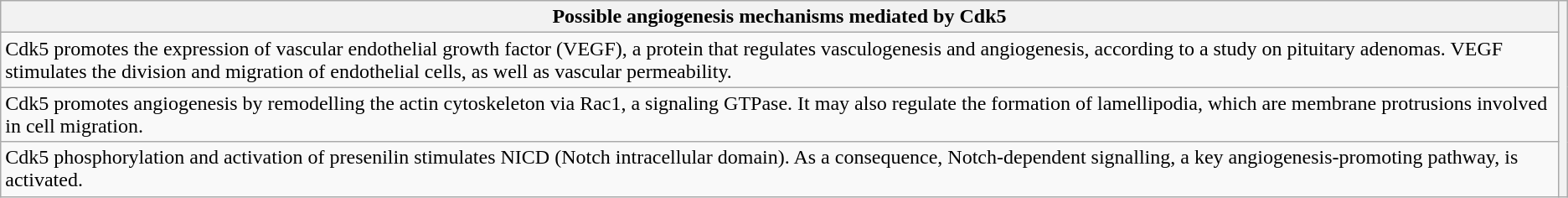<table class="wikitable">
<tr>
<th>Possible angiogenesis mechanisms mediated by Cdk5</th>
<th rowspan="4"></th>
</tr>
<tr>
<td>Cdk5 promotes the expression of vascular endothelial growth factor (VEGF), a protein that regulates vasculogenesis and angiogenesis, according to a study on pituitary adenomas. VEGF stimulates the division and migration of endothelial cells, as well as vascular permeability.</td>
</tr>
<tr>
<td>Cdk5 promotes angiogenesis by remodelling the actin cytoskeleton via Rac1, a signaling GTPase. It may also regulate the formation of lamellipodia, which are membrane protrusions involved in cell migration.</td>
</tr>
<tr>
<td>Cdk5 phosphorylation and activation of presenilin stimulates NICD (Notch intracellular domain). As a consequence, Notch-dependent signalling, a key angiogenesis-promoting pathway, is activated.</td>
</tr>
</table>
